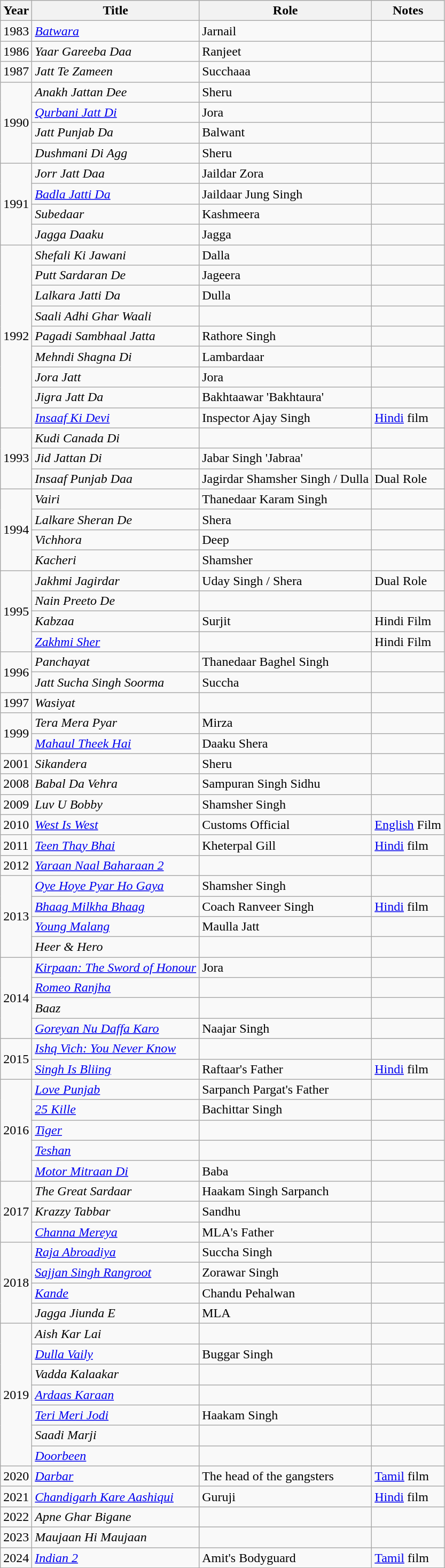<table class="wikitable sortable">
<tr>
<th>Year</th>
<th>Title</th>
<th>Role</th>
<th class="unsortable">Notes</th>
</tr>
<tr>
<td>1983</td>
<td><em><a href='#'>Batwara</a></em></td>
<td>Jarnail</td>
<td></td>
</tr>
<tr>
<td>1986</td>
<td><em>Yaar Gareeba Daa</em></td>
<td>Ranjeet</td>
<td></td>
</tr>
<tr>
<td>1987</td>
<td><em>Jatt Te Zameen</em></td>
<td>Succhaaa</td>
<td></td>
</tr>
<tr>
<td rowspan=4>1990</td>
<td><em>Anakh Jattan Dee</em></td>
<td>Sheru</td>
<td></td>
</tr>
<tr>
<td><em><a href='#'>Qurbani Jatt Di</a></em></td>
<td>Jora</td>
<td></td>
</tr>
<tr>
<td><em>Jatt Punjab Da</em></td>
<td>Balwant</td>
<td></td>
</tr>
<tr>
<td><em>Dushmani Di Agg</em></td>
<td>Sheru</td>
<td></td>
</tr>
<tr>
<td rowspan=4>1991</td>
<td><em>Jorr Jatt Daa</em></td>
<td>Jaildar Zora</td>
<td></td>
</tr>
<tr>
<td><em><a href='#'>Badla Jatti Da</a></em></td>
<td>Jaildaar Jung Singh</td>
<td></td>
</tr>
<tr>
<td><em>Subedaar</em></td>
<td>Kashmeera</td>
<td></td>
</tr>
<tr>
<td><em>Jagga Daaku</em></td>
<td>Jagga</td>
<td></td>
</tr>
<tr>
<td rowspan=9>1992</td>
<td><em>Shefali Ki Jawani</em></td>
<td>Dalla</td>
<td></td>
</tr>
<tr>
<td><em>Putt Sardaran De</em></td>
<td>Jageera</td>
<td></td>
</tr>
<tr>
<td><em>Lalkara Jatti Da</em></td>
<td>Dulla</td>
<td></td>
</tr>
<tr>
<td><em>Saali Adhi Ghar Waali</em></td>
<td></td>
<td></td>
</tr>
<tr>
<td><em>Pagadi Sambhaal Jatta</em></td>
<td>Rathore Singh</td>
<td></td>
</tr>
<tr>
<td><em>Mehndi Shagna Di</em></td>
<td>Lambardaar</td>
<td></td>
</tr>
<tr>
<td><em>Jora Jatt</em></td>
<td>Jora</td>
<td></td>
</tr>
<tr>
<td><em>Jigra Jatt Da</em></td>
<td>Bakhtaawar 'Bakhtaura'</td>
<td></td>
</tr>
<tr>
<td><em><a href='#'>Insaaf Ki Devi</a></em></td>
<td>Inspector Ajay Singh</td>
<td><a href='#'>Hindi</a> film</td>
</tr>
<tr>
<td rowspan=3>1993</td>
<td><em>Kudi Canada Di</em></td>
<td></td>
<td></td>
</tr>
<tr>
<td><em>Jid Jattan Di</em></td>
<td>Jabar Singh 'Jabraa'</td>
<td></td>
</tr>
<tr>
<td><em>Insaaf Punjab Daa</em></td>
<td>Jagirdar Shamsher Singh / Dulla</td>
<td>Dual Role</td>
</tr>
<tr>
<td rowspan=4>1994</td>
<td><em>Vairi</em></td>
<td>Thanedaar Karam Singh</td>
<td></td>
</tr>
<tr>
<td><em>Lalkare Sheran De</em></td>
<td>Shera</td>
<td></td>
</tr>
<tr>
<td><em>Vichhora</em></td>
<td>Deep</td>
<td></td>
</tr>
<tr>
<td><em>Kacheri</em></td>
<td>Shamsher</td>
<td></td>
</tr>
<tr>
<td rowspan=4>1995</td>
<td><em>Jakhmi Jagirdar</em></td>
<td>Uday Singh / Shera</td>
<td>Dual Role</td>
</tr>
<tr>
<td><em>Nain Preeto De</em></td>
<td></td>
<td></td>
</tr>
<tr>
<td><em>Kabzaa</em></td>
<td>Surjit</td>
<td>Hindi Film</td>
</tr>
<tr>
<td><em><a href='#'>Zakhmi Sher</a></em></td>
<td></td>
<td>Hindi Film</td>
</tr>
<tr>
<td rowspan=2>1996</td>
<td><em>Panchayat</em></td>
<td>Thanedaar Baghel Singh</td>
<td></td>
</tr>
<tr>
<td><em>Jatt Sucha Singh Soorma</em></td>
<td>Succha</td>
<td></td>
</tr>
<tr>
<td>1997</td>
<td><em>Wasiyat</em></td>
<td></td>
<td></td>
</tr>
<tr>
<td rowspan=2>1999</td>
<td><em>Tera Mera Pyar</em></td>
<td>Mirza</td>
<td></td>
</tr>
<tr>
<td><em><a href='#'>Mahaul Theek Hai</a></em></td>
<td>Daaku Shera</td>
<td></td>
</tr>
<tr>
<td>2001</td>
<td><em>Sikandera</em></td>
<td>Sheru</td>
<td></td>
</tr>
<tr>
<td>2008</td>
<td><em>Babal Da Vehra</em></td>
<td>Sampuran Singh Sidhu</td>
<td></td>
</tr>
<tr>
<td>2009</td>
<td><em>Luv U Bobby</em></td>
<td>Shamsher Singh</td>
<td></td>
</tr>
<tr>
<td>2010</td>
<td><em><a href='#'>West Is West</a></em></td>
<td>Customs Official</td>
<td><a href='#'>English</a> Film</td>
</tr>
<tr>
<td>2011</td>
<td><em><a href='#'>Teen Thay Bhai</a></em></td>
<td>Kheterpal Gill</td>
<td><a href='#'>Hindi</a> film</td>
</tr>
<tr>
<td>2012</td>
<td><em><a href='#'>Yaraan Naal Baharaan 2</a></em></td>
<td></td>
<td></td>
</tr>
<tr>
<td rowspan=4>2013</td>
<td><em><a href='#'>Oye Hoye Pyar Ho Gaya</a></em></td>
<td>Shamsher Singh</td>
<td></td>
</tr>
<tr>
<td><em><a href='#'>Bhaag Milkha Bhaag</a></em></td>
<td>Coach Ranveer Singh</td>
<td><a href='#'>Hindi</a> film</td>
</tr>
<tr>
<td><em><a href='#'>Young Malang</a></em></td>
<td>Maulla Jatt</td>
<td></td>
</tr>
<tr>
<td><em>Heer & Hero</em></td>
<td></td>
<td></td>
</tr>
<tr>
<td rowspan=4>2014</td>
<td><em><a href='#'>Kirpaan: The Sword of Honour</a></em></td>
<td>Jora</td>
<td></td>
</tr>
<tr>
<td><em><a href='#'>Romeo Ranjha</a></em></td>
<td></td>
<td></td>
</tr>
<tr>
<td><em>Baaz</em></td>
<td></td>
<td></td>
</tr>
<tr>
<td><em><a href='#'>Goreyan Nu Daffa Karo</a></em></td>
<td>Naajar Singh</td>
<td></td>
</tr>
<tr>
<td rowspan=2>2015</td>
<td><em><a href='#'>Ishq Vich: You Never Know</a></em></td>
<td></td>
<td></td>
</tr>
<tr>
<td><em><a href='#'>Singh Is Bliing</a></em></td>
<td>Raftaar's Father</td>
<td><a href='#'>Hindi</a> film</td>
</tr>
<tr>
<td rowspan=5>2016</td>
<td><em><a href='#'>Love Punjab</a></em></td>
<td>Sarpanch Pargat's Father</td>
<td></td>
</tr>
<tr>
<td><em><a href='#'>25 Kille</a></em></td>
<td>Bachittar Singh</td>
<td></td>
</tr>
<tr>
<td><em><a href='#'>Tiger</a></em></td>
<td></td>
<td></td>
</tr>
<tr>
<td><em><a href='#'>Teshan</a></em></td>
<td></td>
<td></td>
</tr>
<tr>
<td><em><a href='#'>Motor Mitraan Di</a></em></td>
<td>Baba</td>
<td></td>
</tr>
<tr>
<td rowspan=3>2017</td>
<td><em>The Great Sardaar</em></td>
<td>Haakam Singh Sarpanch</td>
<td></td>
</tr>
<tr>
<td><em>Krazzy Tabbar</em></td>
<td>Sandhu</td>
<td></td>
</tr>
<tr>
<td><em><a href='#'>Channa Mereya</a></em></td>
<td>MLA's Father</td>
<td></td>
</tr>
<tr>
<td rowspan=4>2018</td>
<td><em><a href='#'>Raja Abroadiya</a></em></td>
<td>Succha Singh</td>
<td></td>
</tr>
<tr>
<td><em><a href='#'>Sajjan Singh Rangroot</a></em></td>
<td>Zorawar Singh</td>
<td></td>
</tr>
<tr>
<td><em><a href='#'>Kande</a></em></td>
<td>Chandu Pehalwan</td>
<td></td>
</tr>
<tr>
<td><em>Jagga Jiunda E</em></td>
<td>MLA</td>
<td></td>
</tr>
<tr>
<td rowspan=7>2019</td>
<td><em>Aish Kar Lai</em></td>
<td></td>
<td></td>
</tr>
<tr>
<td><em><a href='#'>Dulla Vaily</a></em></td>
<td>Buggar Singh</td>
<td></td>
</tr>
<tr>
<td><em>Vadda Kalaakar</em></td>
<td></td>
<td></td>
</tr>
<tr>
<td><em><a href='#'>Ardaas Karaan</a></em></td>
<td></td>
<td></td>
</tr>
<tr>
<td><em><a href='#'>Teri Meri Jodi</a></em></td>
<td>Haakam Singh</td>
<td></td>
</tr>
<tr>
<td><em>Saadi Marji</em></td>
<td></td>
<td></td>
</tr>
<tr>
<td><em><a href='#'>Doorbeen</a></em></td>
<td></td>
<td></td>
</tr>
<tr>
<td>2020</td>
<td><em><a href='#'>Darbar</a></em></td>
<td>The head of the gangsters</td>
<td><a href='#'>Tamil</a> film</td>
</tr>
<tr>
<td>2021</td>
<td><em><a href='#'>Chandigarh Kare Aashiqui</a></em></td>
<td>Guruji</td>
<td><a href='#'>Hindi</a> film</td>
</tr>
<tr>
<td>2022</td>
<td><em>Apne Ghar Bigane</em></td>
<td></td>
<td></td>
</tr>
<tr>
<td>2023</td>
<td><em>Maujaan Hi Maujaan</em></td>
<td></td>
<td></td>
</tr>
<tr>
<td>2024</td>
<td><em><a href='#'>Indian 2</a></em></td>
<td>Amit's Bodyguard</td>
<td><a href='#'>Tamil</a> film</td>
</tr>
<tr>
</tr>
</table>
